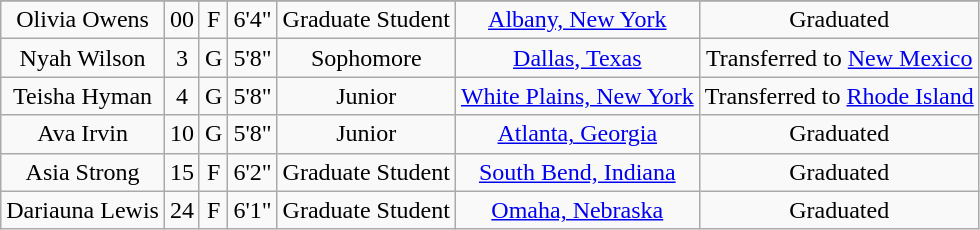<table class="wikitable sortable" border="1" style="text-align: center;">
<tr align=center>
</tr>
<tr>
<td>Olivia Owens</td>
<td>00</td>
<td>F</td>
<td>6'4"</td>
<td>Graduate Student</td>
<td><a href='#'>Albany, New York</a></td>
<td>Graduated</td>
</tr>
<tr>
<td>Nyah Wilson</td>
<td>3</td>
<td>G</td>
<td>5'8"</td>
<td>Sophomore</td>
<td><a href='#'>Dallas, Texas</a></td>
<td>Transferred to <a href='#'>New Mexico</a></td>
</tr>
<tr>
<td>Teisha Hyman</td>
<td>4</td>
<td>G</td>
<td>5'8"</td>
<td> Junior</td>
<td><a href='#'>White Plains, New York</a></td>
<td>Transferred to <a href='#'>Rhode Island</a></td>
</tr>
<tr>
<td>Ava Irvin</td>
<td>10</td>
<td>G</td>
<td>5'8"</td>
<td>Junior</td>
<td><a href='#'>Atlanta, Georgia</a></td>
<td>Graduated</td>
</tr>
<tr>
<td>Asia Strong</td>
<td>15</td>
<td>F</td>
<td>6'2"</td>
<td>Graduate Student</td>
<td><a href='#'>South Bend, Indiana</a></td>
<td>Graduated</td>
</tr>
<tr>
<td>Dariauna Lewis</td>
<td>24</td>
<td>F</td>
<td>6'1"</td>
<td>Graduate Student</td>
<td><a href='#'>Omaha, Nebraska</a></td>
<td>Graduated</td>
</tr>
</table>
